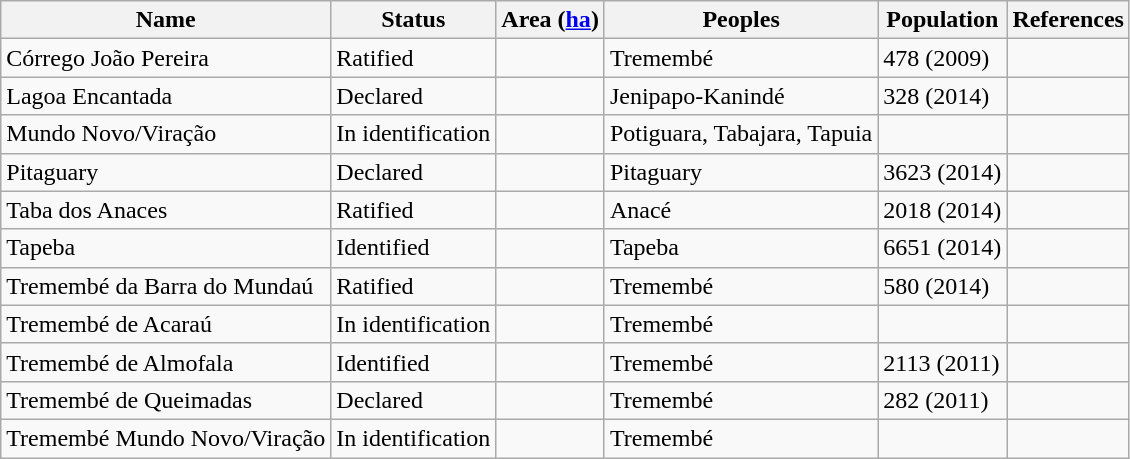<table class="sortable wikitable">
<tr>
<th>Name</th>
<th>Status</th>
<th>Area (<a href='#'>ha</a>)</th>
<th>Peoples</th>
<th>Population</th>
<th>References</th>
</tr>
<tr>
<td>Córrego João Pereira</td>
<td>Ratified</td>
<td></td>
<td>Tremembé</td>
<td>478 (2009)</td>
<td></td>
</tr>
<tr>
<td>Lagoa Encantada</td>
<td>Declared</td>
<td></td>
<td>Jenipapo-Kanindé</td>
<td>328 (2014)</td>
<td></td>
</tr>
<tr>
<td>Mundo Novo/Viração</td>
<td>In identification</td>
<td></td>
<td>Potiguara, Tabajara, Tapuia</td>
<td></td>
<td></td>
</tr>
<tr>
<td>Pitaguary</td>
<td>Declared</td>
<td></td>
<td>Pitaguary</td>
<td>3623 (2014)</td>
<td></td>
</tr>
<tr>
<td>Taba dos Anaces</td>
<td>Ratified</td>
<td></td>
<td>Anacé</td>
<td>2018 (2014)</td>
<td></td>
</tr>
<tr>
<td>Tapeba</td>
<td>Identified</td>
<td></td>
<td>Tapeba</td>
<td>6651 (2014)</td>
<td></td>
</tr>
<tr>
<td>Tremembé da Barra do Mundaú</td>
<td>Ratified</td>
<td></td>
<td>Tremembé</td>
<td>580 (2014)</td>
<td></td>
</tr>
<tr>
<td>Tremembé de Acaraú</td>
<td>In identification</td>
<td></td>
<td>Tremembé</td>
<td></td>
<td></td>
</tr>
<tr>
<td>Tremembé de Almofala</td>
<td>Identified</td>
<td></td>
<td>Tremembé</td>
<td>2113 (2011)</td>
<td></td>
</tr>
<tr>
<td>Tremembé de Queimadas</td>
<td>Declared</td>
<td></td>
<td>Tremembé</td>
<td>282 (2011)</td>
<td></td>
</tr>
<tr>
<td>Tremembé Mundo Novo/Viração</td>
<td>In identification</td>
<td></td>
<td>Tremembé</td>
<td></td>
<td></td>
</tr>
</table>
